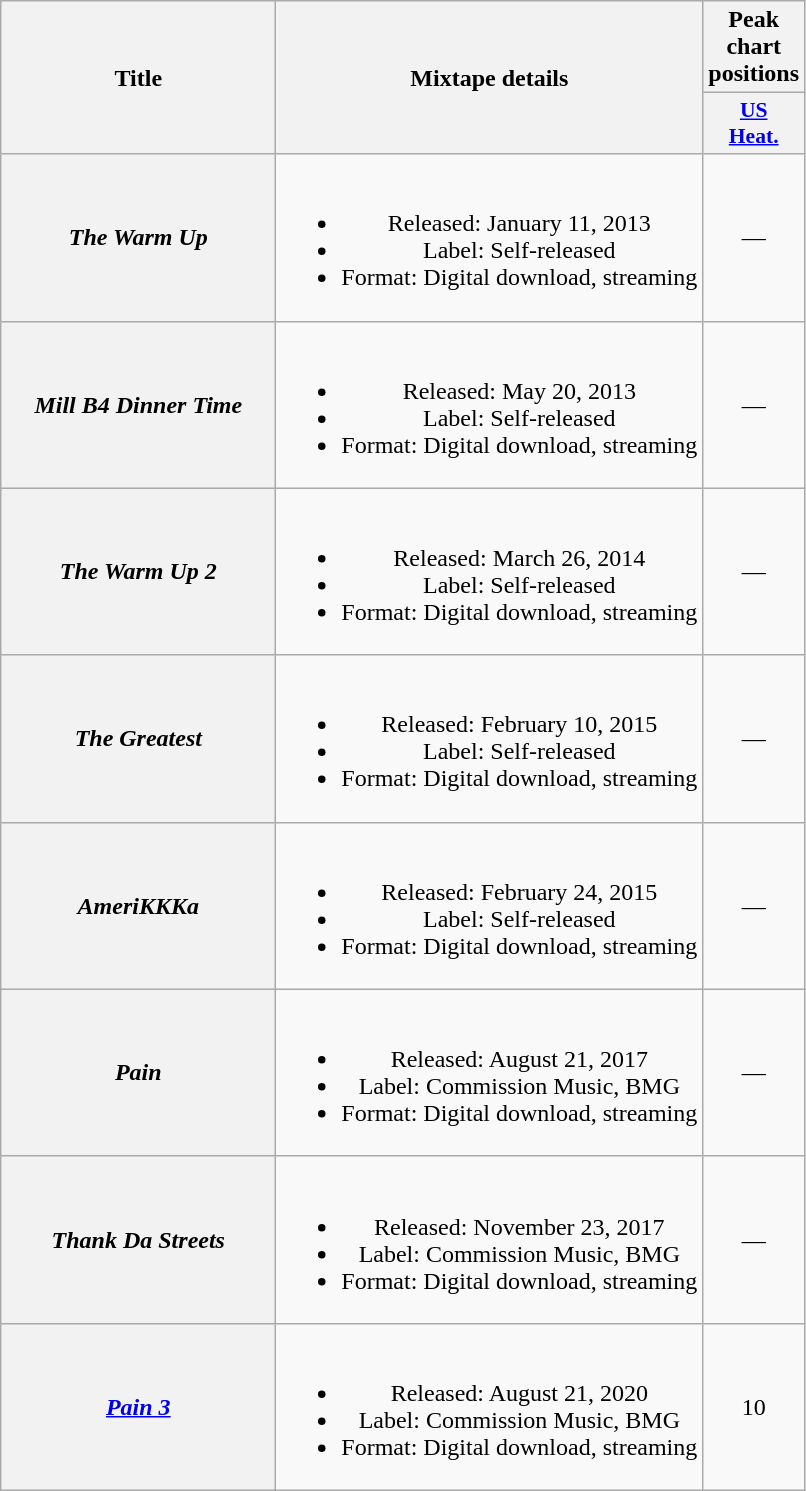<table class="wikitable plainrowheaders" style="text-align:center;">
<tr>
<th scope="col" rowspan="2" style="width:11em;">Title</th>
<th rowspan="2">Mixtape details</th>
<th>Peak chart positions</th>
</tr>
<tr>
<th scope="col" style="width:3em;font-size:90%;"><a href='#'>US<br>Heat.</a><br></th>
</tr>
<tr>
<th scope="row"><em>The Warm Up</em></th>
<td><br><ul><li>Released: January 11, 2013</li><li>Label: Self-released</li><li>Format: Digital download, streaming</li></ul></td>
<td>—</td>
</tr>
<tr>
<th scope="row"><em>Mill B4 Dinner Time</em></th>
<td><br><ul><li>Released: May 20, 2013</li><li>Label: Self-released</li><li>Format: Digital download, streaming</li></ul></td>
<td>—</td>
</tr>
<tr>
<th scope="row"><em>The Warm Up 2</em></th>
<td><br><ul><li>Released: March 26, 2014</li><li>Label: Self-released</li><li>Format: Digital download, streaming</li></ul></td>
<td>—</td>
</tr>
<tr>
<th scope="row"><em>The Greatest</em></th>
<td><br><ul><li>Released: February 10, 2015</li><li>Label: Self-released</li><li>Format: Digital download, streaming</li></ul></td>
<td>—</td>
</tr>
<tr>
<th scope="row"><em>AmeriKKKa</em></th>
<td><br><ul><li>Released: February 24, 2015</li><li>Label: Self-released</li><li>Format: Digital download, streaming</li></ul></td>
<td>—</td>
</tr>
<tr>
<th scope="row"><em>Pain</em></th>
<td><br><ul><li>Released: August 21, 2017</li><li>Label: Commission Music, BMG</li><li>Format: Digital download, streaming</li></ul></td>
<td>—</td>
</tr>
<tr>
<th scope="row"><em>Thank Da Streets</em></th>
<td><br><ul><li>Released: November 23, 2017</li><li>Label: Commission Music, BMG</li><li>Format: Digital download, streaming</li></ul></td>
<td>—</td>
</tr>
<tr>
<th scope="row"><em><a href='#'>Pain 3</a></em></th>
<td><br><ul><li>Released: August 21, 2020</li><li>Label: Commission Music, BMG</li><li>Format: Digital download, streaming</li></ul></td>
<td>10</td>
</tr>
</table>
